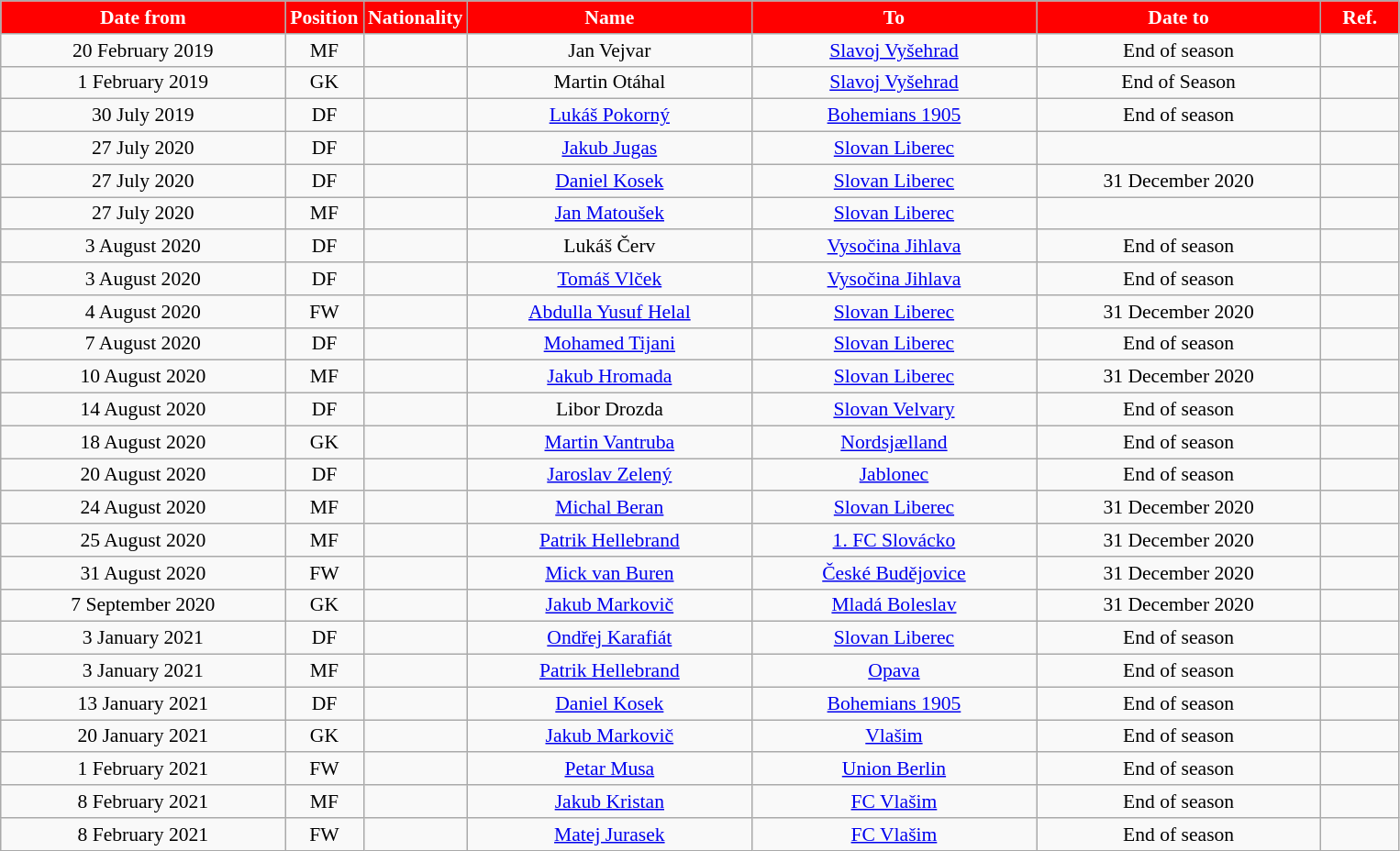<table class="wikitable" style="text-align:center; font-size:90%; ">
<tr>
<th style="background:#ff0000; color:white; width:200px;">Date from</th>
<th style="background:#ff0000; color:white; width:50px;">Position</th>
<th style="background:#ff0000; color:white; width:50px;">Nationality</th>
<th style="background:#ff0000; color:white; width:200px;">Name</th>
<th style="background:#ff0000; color:white; width:200px;">To</th>
<th style="background:#ff0000; color:white; width:200px;">Date to</th>
<th style="background:#ff0000; color:white; width:50px;">Ref.</th>
</tr>
<tr>
<td>20 February 2019</td>
<td>MF</td>
<td></td>
<td>Jan Vejvar</td>
<td><a href='#'>Slavoj Vyšehrad</a></td>
<td>End of season</td>
<td></td>
</tr>
<tr>
<td>1 February 2019</td>
<td>GK</td>
<td></td>
<td>Martin Otáhal</td>
<td><a href='#'>Slavoj Vyšehrad</a></td>
<td>End of Season</td>
<td></td>
</tr>
<tr>
<td>30 July 2019</td>
<td>DF</td>
<td></td>
<td><a href='#'>Lukáš Pokorný</a></td>
<td><a href='#'>Bohemians 1905</a></td>
<td>End of season</td>
<td></td>
</tr>
<tr>
<td>27 July 2020</td>
<td>DF</td>
<td></td>
<td><a href='#'>Jakub Jugas</a></td>
<td><a href='#'>Slovan Liberec</a></td>
<td></td>
<td></td>
</tr>
<tr>
<td>27 July 2020</td>
<td>DF</td>
<td></td>
<td><a href='#'>Daniel Kosek</a></td>
<td><a href='#'>Slovan Liberec</a></td>
<td>31 December 2020</td>
<td></td>
</tr>
<tr>
<td>27 July 2020</td>
<td>MF</td>
<td></td>
<td><a href='#'>Jan Matoušek</a></td>
<td><a href='#'>Slovan Liberec</a></td>
<td></td>
<td></td>
</tr>
<tr>
<td>3 August 2020</td>
<td>DF</td>
<td></td>
<td>Lukáš Červ</td>
<td><a href='#'>Vysočina Jihlava</a></td>
<td>End of season</td>
<td></td>
</tr>
<tr>
<td>3 August 2020</td>
<td>DF</td>
<td></td>
<td><a href='#'>Tomáš Vlček</a></td>
<td><a href='#'>Vysočina Jihlava</a></td>
<td>End of season</td>
<td></td>
</tr>
<tr>
<td>4 August 2020</td>
<td>FW</td>
<td></td>
<td><a href='#'>Abdulla Yusuf Helal</a></td>
<td><a href='#'>Slovan Liberec</a></td>
<td>31 December 2020</td>
<td></td>
</tr>
<tr>
<td>7 August 2020</td>
<td>DF</td>
<td></td>
<td><a href='#'>Mohamed Tijani</a></td>
<td><a href='#'>Slovan Liberec</a></td>
<td>End of season</td>
<td></td>
</tr>
<tr>
<td>10 August 2020</td>
<td>MF</td>
<td></td>
<td><a href='#'>Jakub Hromada</a></td>
<td><a href='#'>Slovan Liberec</a></td>
<td>31 December 2020</td>
<td></td>
</tr>
<tr>
<td>14 August 2020</td>
<td>DF</td>
<td></td>
<td>Libor Drozda</td>
<td><a href='#'>Slovan Velvary</a></td>
<td>End of season</td>
<td></td>
</tr>
<tr>
<td>18 August 2020</td>
<td>GK</td>
<td></td>
<td><a href='#'>Martin Vantruba</a></td>
<td><a href='#'>Nordsjælland</a></td>
<td>End of season</td>
<td></td>
</tr>
<tr>
<td>20 August 2020</td>
<td>DF</td>
<td></td>
<td><a href='#'>Jaroslav Zelený</a></td>
<td><a href='#'>Jablonec</a></td>
<td>End of season</td>
<td></td>
</tr>
<tr>
<td>24 August 2020</td>
<td>MF</td>
<td></td>
<td><a href='#'>Michal Beran</a></td>
<td><a href='#'>Slovan Liberec</a></td>
<td>31 December 2020</td>
<td></td>
</tr>
<tr>
<td>25 August 2020</td>
<td>MF</td>
<td></td>
<td><a href='#'>Patrik Hellebrand</a></td>
<td><a href='#'>1. FC Slovácko</a></td>
<td>31 December 2020</td>
<td></td>
</tr>
<tr>
<td>31 August 2020</td>
<td>FW</td>
<td></td>
<td><a href='#'>Mick van Buren</a></td>
<td><a href='#'>České Budějovice</a></td>
<td>31 December 2020</td>
<td></td>
</tr>
<tr>
<td>7 September 2020</td>
<td>GK</td>
<td></td>
<td><a href='#'>Jakub Markovič</a></td>
<td><a href='#'>Mladá Boleslav</a></td>
<td>31 December 2020</td>
<td></td>
</tr>
<tr>
<td>3 January 2021</td>
<td>DF</td>
<td></td>
<td><a href='#'>Ondřej Karafiát</a></td>
<td><a href='#'>Slovan Liberec</a></td>
<td>End of season</td>
<td></td>
</tr>
<tr>
<td>3 January 2021</td>
<td>MF</td>
<td></td>
<td><a href='#'>Patrik Hellebrand</a></td>
<td><a href='#'>Opava</a></td>
<td>End of season</td>
<td></td>
</tr>
<tr>
<td>13 January 2021</td>
<td>DF</td>
<td></td>
<td><a href='#'>Daniel Kosek</a></td>
<td><a href='#'>Bohemians 1905</a></td>
<td>End of season</td>
<td></td>
</tr>
<tr>
<td>20 January 2021</td>
<td>GK</td>
<td></td>
<td><a href='#'>Jakub Markovič</a></td>
<td><a href='#'>Vlašim</a></td>
<td>End of season</td>
<td></td>
</tr>
<tr>
<td>1 February 2021</td>
<td>FW</td>
<td></td>
<td><a href='#'>Petar Musa</a></td>
<td><a href='#'>Union Berlin</a></td>
<td>End of season</td>
<td></td>
</tr>
<tr>
<td>8 February 2021</td>
<td>MF</td>
<td></td>
<td><a href='#'>Jakub Kristan</a></td>
<td><a href='#'>FC Vlašim</a></td>
<td>End of season</td>
<td></td>
</tr>
<tr>
<td>8 February 2021</td>
<td>FW</td>
<td></td>
<td><a href='#'>Matej Jurasek</a></td>
<td><a href='#'>FC Vlašim</a></td>
<td>End of season</td>
<td></td>
</tr>
</table>
